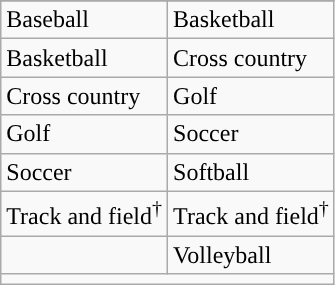<table class="wikitable">
<tr>
</tr>
<tr>
<td>Baseball</td>
<td>Basketball</td>
</tr>
<tr>
<td>Basketball</td>
<td>Cross country</td>
</tr>
<tr>
<td>Cross country</td>
<td>Golf</td>
</tr>
<tr>
<td>Golf</td>
<td>Soccer</td>
</tr>
<tr>
<td>Soccer</td>
<td>Softball</td>
</tr>
<tr>
<td>Track and field<sup>†</sup></td>
<td>Track and field<sup>†</sup></td>
</tr>
<tr>
<td></td>
<td>Volleyball</td>
</tr>
<tr>
<td colspan="2"></td>
</tr>
</table>
